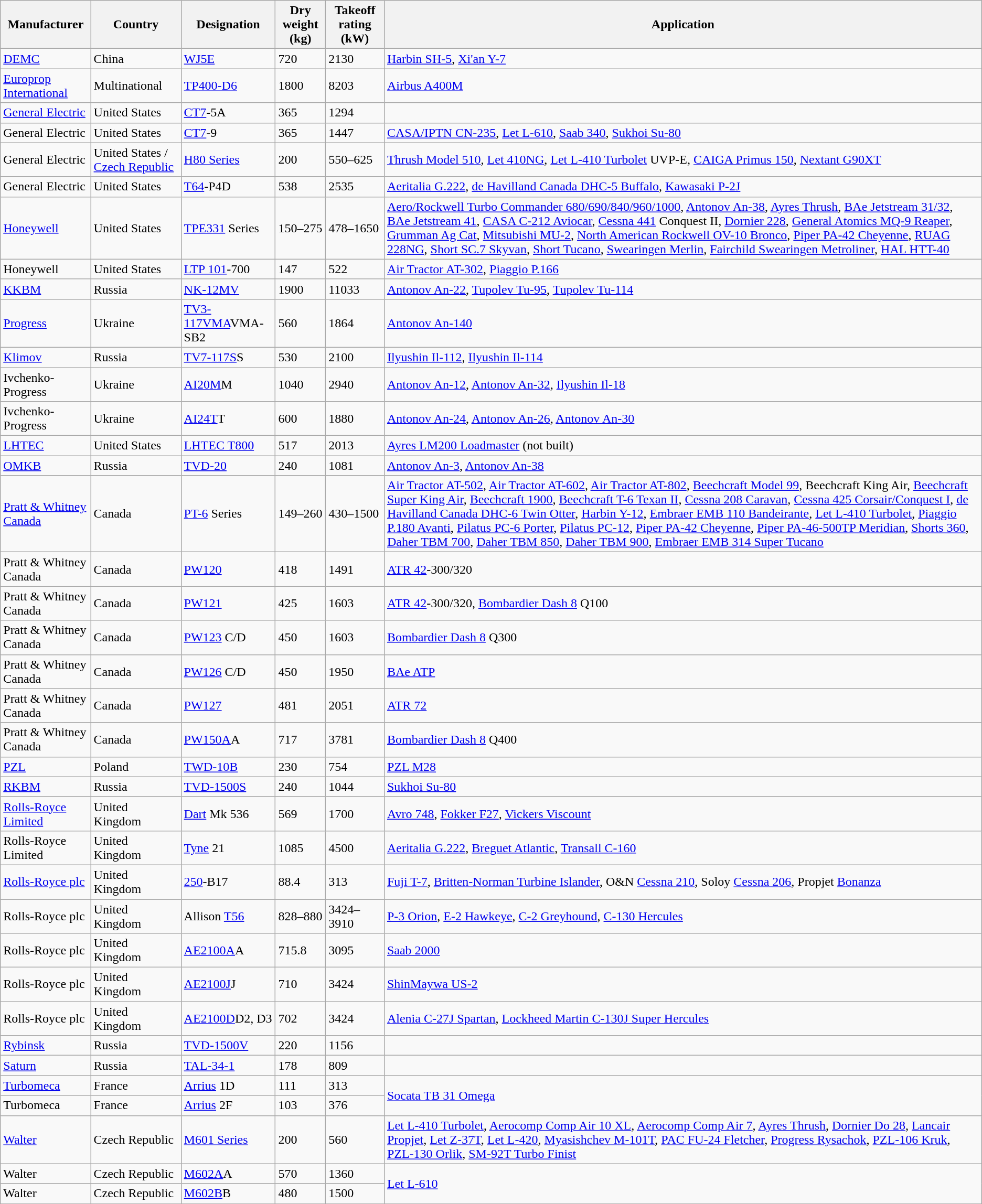<table class="wikitable sortable">
<tr>
<th>Manufacturer</th>
<th>Country</th>
<th>Designation</th>
<th data-sort-type="number">Dry weight (kg)</th>
<th data-sort-type="number">Takeoff rating (kW)</th>
<th>Application</th>
</tr>
<tr>
<td><a href='#'>DEMC</a></td>
<td>China</td>
<td><a href='#'>WJ5E</a></td>
<td>720</td>
<td>2130</td>
<td><a href='#'>Harbin SH-5</a>, <a href='#'>Xi'an Y-7</a></td>
</tr>
<tr>
<td><a href='#'>Europrop International</a></td>
<td>Multinational</td>
<td><a href='#'>TP400-D6</a></td>
<td>1800</td>
<td>8203</td>
<td><a href='#'>Airbus A400M</a></td>
</tr>
<tr>
<td><a href='#'>General Electric</a></td>
<td>United States</td>
<td><a href='#'>CT7</a>-5A</td>
<td>365</td>
<td>1294</td>
<td></td>
</tr>
<tr>
<td>General Electric</td>
<td>United States</td>
<td><a href='#'>CT7</a>-9</td>
<td>365</td>
<td>1447</td>
<td><a href='#'>CASA/IPTN CN-235</a>, <a href='#'>Let L-610</a>, <a href='#'>Saab 340</a>, <a href='#'>Sukhoi Su-80</a></td>
</tr>
<tr>
<td>General Electric</td>
<td>United States / <a href='#'>Czech Republic</a></td>
<td><a href='#'>H80 Series</a></td>
<td>200</td>
<td>550–625</td>
<td><a href='#'>Thrush Model 510</a>, <a href='#'>Let 410NG</a>, <a href='#'>Let L-410 Turbolet</a> UVP-E, <a href='#'>CAIGA Primus 150</a>, <a href='#'>Nextant G90XT</a></td>
</tr>
<tr>
<td>General Electric</td>
<td>United States</td>
<td><a href='#'>T64</a>-P4D</td>
<td>538</td>
<td>2535</td>
<td><a href='#'>Aeritalia G.222</a>, <a href='#'>de Havilland Canada DHC-5 Buffalo</a>, <a href='#'>Kawasaki P-2J</a></td>
</tr>
<tr>
<td><a href='#'>Honeywell</a></td>
<td>United States</td>
<td><a href='#'>TPE331</a> Series</td>
<td>150–275</td>
<td>478–1650</td>
<td><a href='#'>Aero/Rockwell Turbo Commander 680/690/840/960/1000</a>, <a href='#'>Antonov An-38</a>, <a href='#'>Ayres Thrush</a>, <a href='#'>BAe Jetstream 31/32</a>, <a href='#'>BAe Jetstream 41</a>, <a href='#'>CASA C-212 Aviocar</a>, <a href='#'>Cessna 441</a> Conquest II, <a href='#'>Dornier 228</a>, <a href='#'>General Atomics MQ-9 Reaper</a>, <a href='#'>Grumman Ag Cat</a>, <a href='#'>Mitsubishi MU-2</a>, <a href='#'>North American Rockwell OV-10 Bronco</a>, <a href='#'>Piper PA-42 Cheyenne</a>, <a href='#'>RUAG 228NG</a>, <a href='#'>Short SC.7 Skyvan</a>, <a href='#'>Short Tucano</a>, <a href='#'>Swearingen Merlin</a>, <a href='#'>Fairchild Swearingen Metroliner</a>, <a href='#'>HAL HTT-40</a></td>
</tr>
<tr>
<td>Honeywell</td>
<td>United States</td>
<td><a href='#'>LTP 101</a>-700</td>
<td>147</td>
<td>522</td>
<td><a href='#'>Air Tractor AT-302</a>, <a href='#'>Piaggio P.166</a></td>
</tr>
<tr>
<td><a href='#'>KKBM</a></td>
<td>Russia</td>
<td><a href='#'>NK-12MV</a></td>
<td>1900</td>
<td>11033</td>
<td><a href='#'>Antonov An-22</a>, <a href='#'>Tupolev Tu-95</a>, <a href='#'>Tupolev Tu-114</a></td>
</tr>
<tr>
<td><a href='#'>Progress</a></td>
<td>Ukraine</td>
<td><a href='#'>TV3-117VMA</a>VMA-SB2</td>
<td>560</td>
<td>1864</td>
<td><a href='#'>Antonov An-140</a></td>
</tr>
<tr>
<td><a href='#'>Klimov</a></td>
<td>Russia</td>
<td><a href='#'>TV7-117S</a>S</td>
<td>530</td>
<td>2100</td>
<td><a href='#'>Ilyushin Il-112</a>, <a href='#'>Ilyushin Il-114</a></td>
</tr>
<tr>
<td>Ivchenko-Progress</td>
<td>Ukraine</td>
<td><a href='#'>AI20M</a>M</td>
<td>1040</td>
<td>2940</td>
<td><a href='#'>Antonov An-12</a>, <a href='#'>Antonov An-32</a>, <a href='#'>Ilyushin Il-18</a></td>
</tr>
<tr>
<td>Ivchenko-Progress</td>
<td>Ukraine</td>
<td><a href='#'>AI24T</a>T</td>
<td>600</td>
<td>1880</td>
<td><a href='#'>Antonov An-24</a>, <a href='#'>Antonov An-26</a>, <a href='#'>Antonov An-30</a></td>
</tr>
<tr>
<td><a href='#'>LHTEC</a></td>
<td>United States</td>
<td><a href='#'>LHTEC T800</a></td>
<td>517</td>
<td>2013</td>
<td><a href='#'>Ayres LM200 Loadmaster</a> (not built)</td>
</tr>
<tr>
<td><a href='#'>OMKB</a></td>
<td>Russia</td>
<td><a href='#'>TVD-20</a></td>
<td>240</td>
<td>1081</td>
<td><a href='#'>Antonov An-3</a>, <a href='#'>Antonov An-38</a></td>
</tr>
<tr>
<td><a href='#'>Pratt & Whitney Canada</a></td>
<td>Canada</td>
<td><a href='#'>PT-6</a> Series</td>
<td>149–260</td>
<td>430–1500</td>
<td><a href='#'>Air Tractor AT-502</a>, <a href='#'>Air Tractor AT-602</a>, <a href='#'>Air Tractor AT-802</a>, <a href='#'>Beechcraft Model 99</a>, Beechcraft King Air, <a href='#'>Beechcraft Super King Air</a>, <a href='#'>Beechcraft 1900</a>, <a href='#'>Beechcraft T-6 Texan II</a>, <a href='#'>Cessna 208 Caravan</a>, <a href='#'>Cessna 425 Corsair/Conquest I</a>, <a href='#'>de Havilland Canada DHC-6 Twin Otter</a>, <a href='#'>Harbin Y-12</a>, <a href='#'>Embraer EMB 110 Bandeirante</a>, <a href='#'>Let L-410 Turbolet</a>, <a href='#'>Piaggio P.180 Avanti</a>, <a href='#'>Pilatus PC-6 Porter</a>, <a href='#'>Pilatus PC-12</a>, <a href='#'>Piper PA-42 Cheyenne</a>, <a href='#'>Piper PA-46-500TP Meridian</a>, <a href='#'>Shorts 360</a>, <a href='#'>Daher TBM 700</a>, <a href='#'>Daher TBM 850</a>, <a href='#'>Daher TBM 900</a>, <a href='#'>Embraer EMB 314 Super Tucano</a></td>
</tr>
<tr>
<td>Pratt & Whitney Canada</td>
<td>Canada</td>
<td><a href='#'>PW120</a></td>
<td>418</td>
<td>1491</td>
<td><a href='#'>ATR 42</a>-300/320</td>
</tr>
<tr>
<td>Pratt & Whitney Canada</td>
<td>Canada</td>
<td><a href='#'>PW121</a></td>
<td>425</td>
<td>1603</td>
<td><a href='#'>ATR 42</a>-300/320, <a href='#'>Bombardier Dash 8</a> Q100</td>
</tr>
<tr>
<td>Pratt & Whitney Canada</td>
<td>Canada</td>
<td><a href='#'>PW123</a> C/D</td>
<td>450</td>
<td>1603</td>
<td><a href='#'>Bombardier Dash 8</a> Q300</td>
</tr>
<tr>
<td>Pratt & Whitney Canada</td>
<td>Canada</td>
<td><a href='#'>PW126</a> C/D</td>
<td>450</td>
<td>1950</td>
<td><a href='#'>BAe ATP</a></td>
</tr>
<tr>
<td>Pratt & Whitney Canada</td>
<td>Canada</td>
<td><a href='#'>PW127</a></td>
<td>481</td>
<td>2051</td>
<td><a href='#'>ATR 72</a></td>
</tr>
<tr>
<td>Pratt & Whitney Canada</td>
<td>Canada</td>
<td><a href='#'>PW150A</a>A</td>
<td>717</td>
<td>3781</td>
<td><a href='#'>Bombardier Dash 8</a> Q400</td>
</tr>
<tr>
<td><a href='#'>PZL</a></td>
<td>Poland</td>
<td><a href='#'>TWD-10B</a></td>
<td>230</td>
<td>754</td>
<td><a href='#'>PZL M28</a></td>
</tr>
<tr>
<td><a href='#'>RKBM</a></td>
<td>Russia</td>
<td><a href='#'>TVD-1500S</a></td>
<td>240</td>
<td>1044</td>
<td><a href='#'>Sukhoi Su-80</a></td>
</tr>
<tr>
<td><a href='#'>Rolls-Royce Limited</a></td>
<td>United Kingdom</td>
<td><a href='#'>Dart</a> Mk 536</td>
<td>569</td>
<td>1700</td>
<td><a href='#'>Avro 748</a>, <a href='#'>Fokker F27</a>, <a href='#'>Vickers Viscount</a></td>
</tr>
<tr>
<td>Rolls-Royce Limited</td>
<td>United Kingdom</td>
<td><a href='#'>Tyne</a> 21</td>
<td>1085</td>
<td>4500</td>
<td><a href='#'>Aeritalia G.222</a>, <a href='#'>Breguet Atlantic</a>, <a href='#'>Transall C-160</a></td>
</tr>
<tr>
<td><a href='#'>Rolls-Royce plc</a></td>
<td>United Kingdom</td>
<td><a href='#'>250</a>-B17</td>
<td>88.4</td>
<td>313</td>
<td><a href='#'>Fuji T-7</a>, <a href='#'>Britten-Norman Turbine Islander</a>, O&N <a href='#'>Cessna 210</a>, Soloy <a href='#'>Cessna 206</a>, Propjet <a href='#'>Bonanza</a></td>
</tr>
<tr>
<td>Rolls-Royce plc</td>
<td>United Kingdom</td>
<td>Allison <a href='#'>T56</a></td>
<td>828–880</td>
<td>3424–3910</td>
<td><a href='#'>P-3 Orion</a>, <a href='#'>E-2 Hawkeye</a>, <a href='#'>C-2 Greyhound</a>, <a href='#'>C-130 Hercules</a></td>
</tr>
<tr>
<td>Rolls-Royce plc</td>
<td>United Kingdom</td>
<td><a href='#'>AE2100A</a>A</td>
<td>715.8</td>
<td>3095</td>
<td><a href='#'>Saab 2000</a></td>
</tr>
<tr>
<td>Rolls-Royce plc</td>
<td>United Kingdom</td>
<td><a href='#'>AE2100J</a>J</td>
<td>710</td>
<td>3424</td>
<td><a href='#'>ShinMaywa US-2</a></td>
</tr>
<tr>
<td>Rolls-Royce plc</td>
<td>United Kingdom</td>
<td><a href='#'>AE2100D</a>D2, D3</td>
<td>702</td>
<td>3424</td>
<td><a href='#'>Alenia C-27J Spartan</a>, <a href='#'>Lockheed Martin C-130J Super Hercules</a></td>
</tr>
<tr>
<td><a href='#'>Rybinsk</a></td>
<td>Russia</td>
<td><a href='#'>TVD-1500V</a></td>
<td>220</td>
<td>1156</td>
<td></td>
</tr>
<tr>
<td><a href='#'>Saturn</a></td>
<td>Russia</td>
<td><a href='#'>TAL-34-1</a></td>
<td>178</td>
<td>809</td>
<td></td>
</tr>
<tr>
<td><a href='#'>Turbomeca</a></td>
<td>France</td>
<td><a href='#'>Arrius</a> 1D</td>
<td>111</td>
<td>313</td>
<td rowspan="2"><a href='#'>Socata TB 31 Omega</a></td>
</tr>
<tr>
<td>Turbomeca</td>
<td>France</td>
<td><a href='#'>Arrius</a> 2F</td>
<td>103</td>
<td>376</td>
</tr>
<tr>
<td><a href='#'>Walter</a></td>
<td>Czech Republic</td>
<td><a href='#'>M601 Series</a></td>
<td>200</td>
<td>560</td>
<td><a href='#'>Let L-410 Turbolet</a>, <a href='#'>Aerocomp Comp Air 10 XL</a>, <a href='#'>Aerocomp Comp Air 7</a>, <a href='#'>Ayres Thrush</a>, <a href='#'>Dornier Do 28</a>, <a href='#'>Lancair Propjet</a>, <a href='#'>Let Z-37T</a>, <a href='#'>Let L-420</a>, <a href='#'>Myasishchev M-101T</a>, <a href='#'>PAC FU-24 Fletcher</a>, <a href='#'>Progress Rysachok</a>, <a href='#'>PZL-106 Kruk</a>, <a href='#'>PZL-130 Orlik</a>, <a href='#'>SM-92T Turbo Finist</a></td>
</tr>
<tr>
<td>Walter</td>
<td>Czech Republic</td>
<td><a href='#'>M602A</a>A</td>
<td>570</td>
<td>1360</td>
<td rowspan="2"><a href='#'>Let L-610</a></td>
</tr>
<tr>
<td>Walter</td>
<td>Czech Republic</td>
<td><a href='#'>M602B</a>B</td>
<td>480</td>
<td>1500</td>
</tr>
</table>
